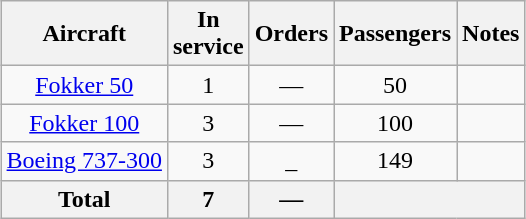<table class="wikitable" style="border-collapse:collapse;text-align:center;margin:1em auto">
<tr>
<th>Aircraft</th>
<th>In<br>service</th>
<th>Orders</th>
<th>Passengers</th>
<th>Notes</th>
</tr>
<tr>
<td><a href='#'>Fokker 50</a></td>
<td>1</td>
<td>—</td>
<td>50</td>
<td></td>
</tr>
<tr>
<td><a href='#'>Fokker 100</a></td>
<td>3</td>
<td>—</td>
<td>100</td>
<td></td>
</tr>
<tr>
<td><a href='#'>Boeing 737-300</a></td>
<td>3</td>
<td>_</td>
<td>149</td>
<td></td>
</tr>
<tr>
<th>Total</th>
<th>7</th>
<th>—</th>
<th colspan="2"></th>
</tr>
</table>
